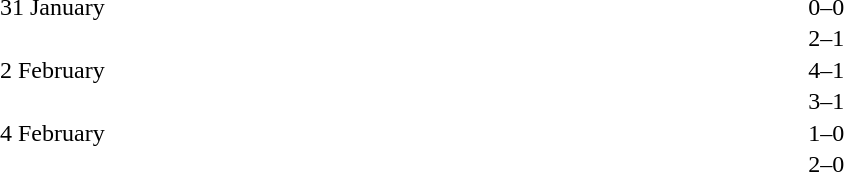<table cellspacing=1 width=70%>
<tr>
<th width=25%></th>
<th width=30%></th>
<th width=15%></th>
<th width=30%></th>
</tr>
<tr>
<td>31 January</td>
<td align=right></td>
<td align=center>0–0</td>
<td></td>
</tr>
<tr>
<td></td>
<td align=right></td>
<td align=center>2–1</td>
<td></td>
</tr>
<tr>
<td>2 February</td>
<td align=right></td>
<td align=center>4–1</td>
<td></td>
</tr>
<tr>
<td></td>
<td align=right></td>
<td align=center>3–1</td>
<td></td>
</tr>
<tr>
<td>4 February</td>
<td align=right></td>
<td align=center>1–0</td>
<td></td>
</tr>
<tr>
<td></td>
<td align=right></td>
<td align=center>2–0</td>
<td></td>
</tr>
</table>
